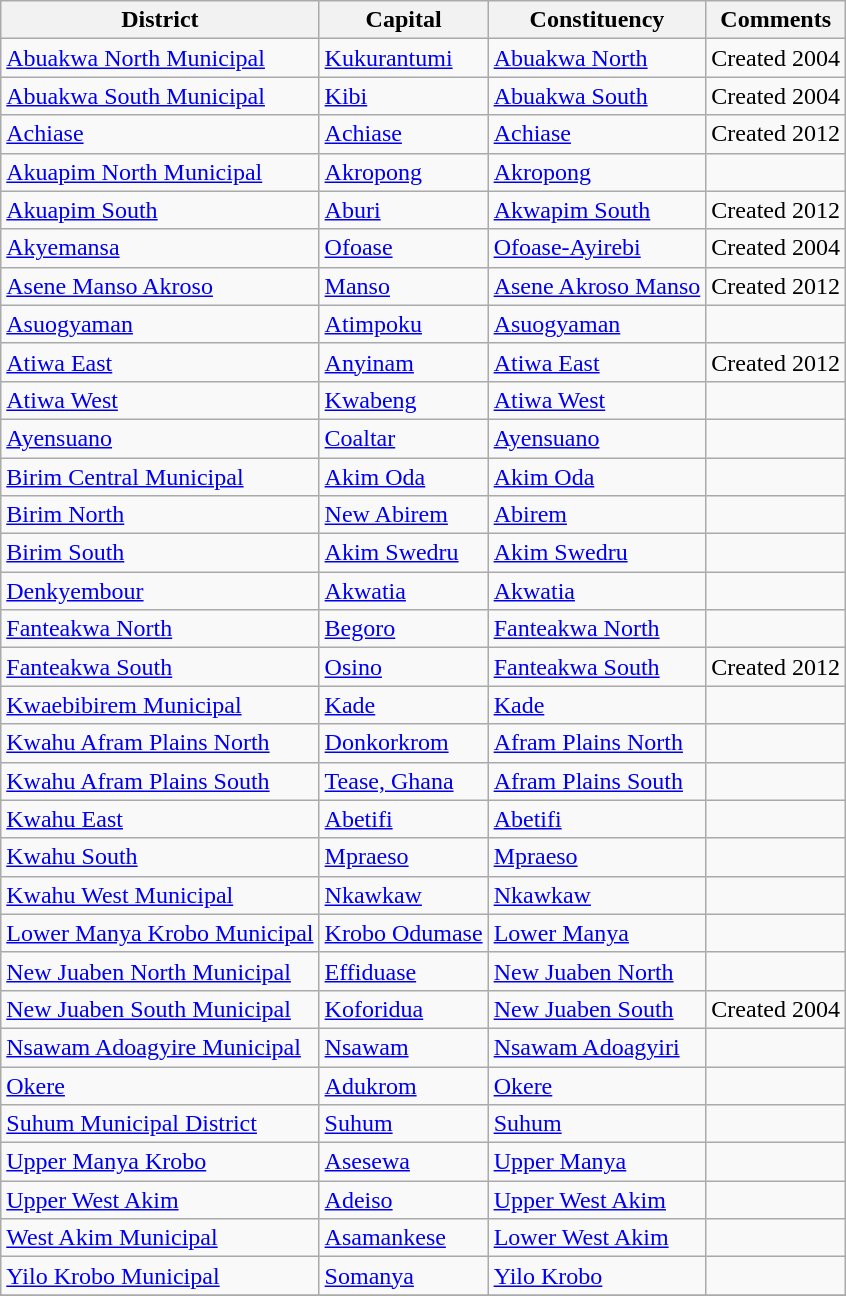<table class="wikitable sortable">
<tr>
<th>District</th>
<th>Capital</th>
<th>Constituency</th>
<th>Comments</th>
</tr>
<tr>
<td><a href='#'>Abuakwa North Municipal</a></td>
<td><a href='#'>Kukurantumi</a></td>
<td><a href='#'>Abuakwa North</a></td>
<td>Created 2004</td>
</tr>
<tr>
<td><a href='#'>Abuakwa South Municipal</a></td>
<td><a href='#'>Kibi</a></td>
<td><a href='#'>Abuakwa South</a></td>
<td>Created 2004</td>
</tr>
<tr>
<td><a href='#'>Achiase</a></td>
<td><a href='#'>Achiase</a></td>
<td><a href='#'>Achiase</a></td>
<td>Created 2012</td>
</tr>
<tr>
<td><a href='#'>Akuapim North Municipal</a></td>
<td><a href='#'>Akropong</a></td>
<td><a href='#'>Akropong</a></td>
<td></td>
</tr>
<tr>
<td><a href='#'>Akuapim South</a></td>
<td><a href='#'>Aburi</a></td>
<td><a href='#'>Akwapim South</a></td>
<td>Created 2012</td>
</tr>
<tr>
<td><a href='#'>Akyemansa</a></td>
<td><a href='#'>Ofoase</a></td>
<td><a href='#'>Ofoase-Ayirebi</a></td>
<td>Created 2004</td>
</tr>
<tr>
<td><a href='#'>Asene Manso Akroso</a></td>
<td><a href='#'>Manso</a></td>
<td><a href='#'>Asene Akroso Manso</a></td>
<td>Created 2012</td>
</tr>
<tr>
<td><a href='#'>Asuogyaman</a></td>
<td><a href='#'>Atimpoku</a></td>
<td><a href='#'>Asuogyaman</a></td>
<td></td>
</tr>
<tr>
<td><a href='#'>Atiwa East</a></td>
<td><a href='#'>Anyinam</a></td>
<td><a href='#'>Atiwa East</a></td>
<td>Created 2012</td>
</tr>
<tr>
<td><a href='#'>Atiwa West</a></td>
<td><a href='#'>Kwabeng</a></td>
<td><a href='#'>Atiwa West</a></td>
<td></td>
</tr>
<tr>
<td><a href='#'>Ayensuano</a></td>
<td><a href='#'>Coaltar</a></td>
<td><a href='#'>Ayensuano</a></td>
<td></td>
</tr>
<tr>
<td><a href='#'>Birim Central Municipal</a></td>
<td><a href='#'>Akim Oda</a></td>
<td><a href='#'>Akim Oda</a></td>
<td></td>
</tr>
<tr>
<td><a href='#'>Birim North</a></td>
<td><a href='#'>New Abirem</a></td>
<td><a href='#'>Abirem</a></td>
<td></td>
</tr>
<tr>
<td><a href='#'>Birim South</a></td>
<td><a href='#'>Akim Swedru</a></td>
<td><a href='#'>Akim Swedru</a></td>
<td></td>
</tr>
<tr>
<td><a href='#'>Denkyembour</a></td>
<td><a href='#'>Akwatia</a></td>
<td><a href='#'>Akwatia</a></td>
<td></td>
</tr>
<tr>
<td><a href='#'>Fanteakwa North</a></td>
<td><a href='#'>Begoro</a></td>
<td><a href='#'>Fanteakwa North</a></td>
<td></td>
</tr>
<tr>
<td><a href='#'>Fanteakwa South</a></td>
<td><a href='#'>Osino</a></td>
<td><a href='#'>Fanteakwa South</a></td>
<td>Created 2012</td>
</tr>
<tr>
<td><a href='#'>Kwaebibirem Municipal</a></td>
<td><a href='#'>Kade</a></td>
<td><a href='#'>Kade</a></td>
<td></td>
</tr>
<tr>
<td><a href='#'>Kwahu Afram Plains North</a></td>
<td><a href='#'>Donkorkrom</a></td>
<td><a href='#'>Afram Plains North</a></td>
<td></td>
</tr>
<tr>
<td><a href='#'>Kwahu Afram Plains South</a></td>
<td><a href='#'>Tease, Ghana</a></td>
<td><a href='#'>Afram Plains South</a></td>
<td></td>
</tr>
<tr>
<td><a href='#'>Kwahu East</a></td>
<td><a href='#'>Abetifi</a></td>
<td><a href='#'>Abetifi</a></td>
<td></td>
</tr>
<tr>
<td><a href='#'>Kwahu South</a></td>
<td><a href='#'>Mpraeso</a></td>
<td><a href='#'>Mpraeso</a></td>
<td></td>
</tr>
<tr>
<td><a href='#'>Kwahu West Municipal</a></td>
<td><a href='#'>Nkawkaw</a></td>
<td><a href='#'>Nkawkaw</a></td>
<td></td>
</tr>
<tr>
<td><a href='#'>Lower Manya Krobo Municipal</a></td>
<td><a href='#'>Krobo Odumase</a></td>
<td><a href='#'>Lower Manya</a></td>
<td></td>
</tr>
<tr>
<td><a href='#'>New Juaben North Municipal</a></td>
<td><a href='#'>Effiduase</a></td>
<td><a href='#'>New Juaben North</a></td>
<td></td>
</tr>
<tr>
<td><a href='#'>New Juaben South Municipal</a></td>
<td><a href='#'>Koforidua</a></td>
<td><a href='#'>New Juaben South</a></td>
<td>Created 2004</td>
</tr>
<tr>
<td><a href='#'>Nsawam Adoagyire Municipal</a></td>
<td><a href='#'>Nsawam</a></td>
<td><a href='#'>Nsawam Adoagyiri</a></td>
<td></td>
</tr>
<tr>
<td><a href='#'>Okere</a></td>
<td><a href='#'>Adukrom</a></td>
<td><a href='#'>Okere</a></td>
<td></td>
</tr>
<tr>
<td><a href='#'>Suhum Municipal District</a></td>
<td><a href='#'>Suhum</a></td>
<td><a href='#'>Suhum</a></td>
<td></td>
</tr>
<tr>
<td><a href='#'>Upper Manya Krobo</a></td>
<td><a href='#'>Asesewa</a></td>
<td><a href='#'>Upper Manya</a></td>
<td></td>
</tr>
<tr>
<td><a href='#'>Upper West Akim</a></td>
<td><a href='#'>Adeiso</a></td>
<td><a href='#'>Upper West Akim</a></td>
<td></td>
</tr>
<tr>
<td><a href='#'>West Akim Municipal</a></td>
<td><a href='#'>Asamankese</a></td>
<td><a href='#'>Lower West Akim</a></td>
<td></td>
</tr>
<tr>
<td><a href='#'>Yilo Krobo Municipal</a></td>
<td><a href='#'>Somanya</a></td>
<td><a href='#'>Yilo Krobo</a></td>
<td></td>
</tr>
<tr>
</tr>
</table>
